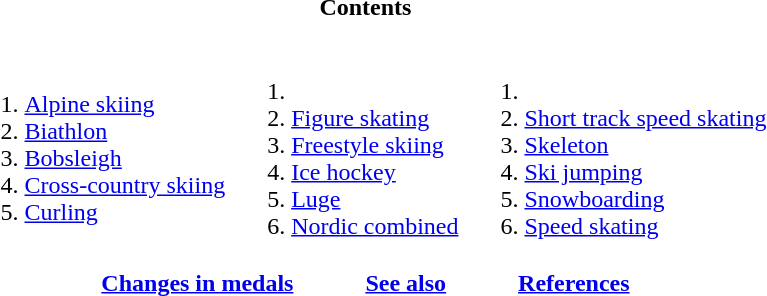<table id="toc" class="toc" summary="Contents">
<tr>
<td align="center" colspan="3"><strong>Contents</strong></td>
</tr>
<tr>
<td><br><ol><li><a href='#'>Alpine skiing</a></li><li><a href='#'>Biathlon</a></li><li><a href='#'>Bobsleigh</a></li><li><a href='#'>Cross-country skiing</a></li><li><a href='#'>Curling</a></li></ol></td>
<td valign=top><br><ol><li><li><a href='#'>Figure skating</a></li><li><a href='#'>Freestyle skiing</a></li><li><a href='#'>Ice hockey</a></li><li><a href='#'>Luge</a></li><li><a href='#'>Nordic combined</a></li></ol></td>
<td valign=top><br><ol><li><li><a href='#'>Short track speed skating</a></li><li><a href='#'>Skeleton</a></li><li><a href='#'>Ski jumping</a></li><li><a href='#'>Snowboarding</a></li><li><a href='#'>Speed skating</a></li></ol></td>
</tr>
<tr>
<td align=center colspan=3><strong><a href='#'>Changes in medals</a></strong>   <strong><a href='#'>See also</a></strong>   <strong><a href='#'>References</a></strong></td>
</tr>
</table>
